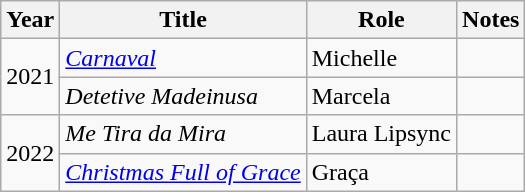<table class="wikitable">
<tr>
<th>Year</th>
<th>Title</th>
<th>Role</th>
<th>Notes</th>
</tr>
<tr>
<td rowspan=2>2021</td>
<td><em><a href='#'>Carnaval</a></em></td>
<td>Michelle</td>
<td></td>
</tr>
<tr>
<td><em>Detetive Madeinusa</em></td>
<td>Marcela</td>
<td></td>
</tr>
<tr>
<td rowspan=2>2022</td>
<td><em>Me Tira da Mira</em></td>
<td>Laura Lipsync</td>
<td></td>
</tr>
<tr>
<td><em><a href='#'>Christmas Full of Grace</a> </em></td>
<td>Graça</td>
<td></td>
</tr>
</table>
